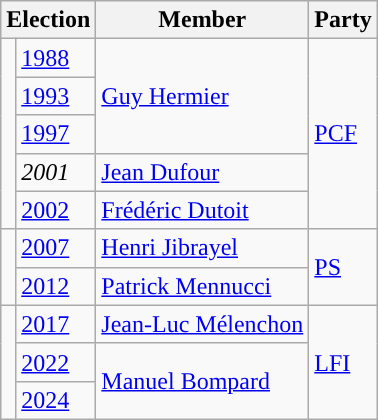<table class="wikitable">
<tr>
<th colspan="2">Election</th>
<th>Member</th>
<th>Party</th>
</tr>
<tr>
<td rowspan="5" style="color:inherit;background:"></td>
<td><a href='#'>1988</a></td>
<td rowspan="3"><a href='#'>Guy Hermier</a></td>
<td rowspan="5"><a href='#'>PCF</a></td>
</tr>
<tr>
<td><a href='#'>1993</a></td>
</tr>
<tr>
<td><a href='#'>1997</a></td>
</tr>
<tr>
<td><em>2001</em></td>
<td><a href='#'>Jean Dufour</a></td>
</tr>
<tr>
<td><a href='#'>2002</a></td>
<td><a href='#'>Frédéric Dutoit</a></td>
</tr>
<tr>
<td rowspan="2" style="color:inherit;background:"></td>
<td><a href='#'>2007</a></td>
<td><a href='#'>Henri Jibrayel</a></td>
<td rowspan="2"><a href='#'>PS</a></td>
</tr>
<tr>
<td><a href='#'>2012</a></td>
<td><a href='#'>Patrick Mennucci</a></td>
</tr>
<tr>
<td rowspan="3" style="color:inherit;background:"></td>
<td><a href='#'>2017</a></td>
<td><a href='#'>Jean-Luc Mélenchon</a></td>
<td rowspan="3"><a href='#'>LFI</a></td>
</tr>
<tr>
<td><a href='#'>2022</a></td>
<td rowspan="2"><a href='#'>Manuel Bompard</a></td>
</tr>
<tr>
<td><a href='#'>2024</a></td>
</tr>
</table>
